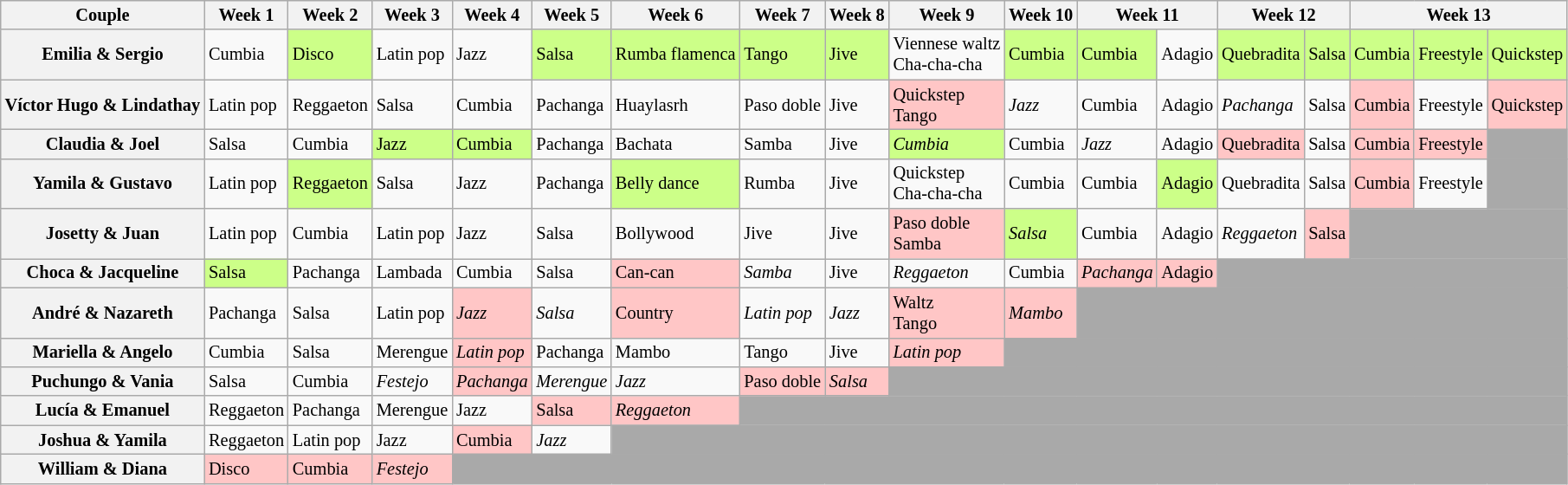<table class="wikitable" style="text-align:left; font-size:85%; line-height:16px;">
<tr>
<th>Couple</th>
<th>Week 1</th>
<th>Week 2</th>
<th>Week 3</th>
<th>Week 4</th>
<th>Week 5</th>
<th>Week 6</th>
<th>Week 7</th>
<th>Week 8</th>
<th>Week 9</th>
<th>Week 10</th>
<th colspan=2>Week 11</th>
<th colspan=2>Week 12</th>
<th colspan=3>Week 13</th>
</tr>
<tr>
<th>Emilia & Sergio</th>
<td>Cumbia</td>
<td style="background:#ccff88;">Disco</td>
<td>Latin pop</td>
<td>Jazz</td>
<td style="background:#ccff88;">Salsa</td>
<td style="background:#ccff88;">Rumba flamenca</td>
<td style="background:#ccff88;">Tango</td>
<td style="background:#ccff88;">Jive</td>
<td nowrap>Viennese waltz<br>Cha-cha-cha</td>
<td style="background:#ccff88;">Cumbia</td>
<td style="background:#ccff88;">Cumbia</td>
<td>Adagio</td>
<td style="background:#ccff88;">Quebradita</td>
<td style="background:#ccff88;">Salsa</td>
<td style="background:#ccff88;">Cumbia</td>
<td style="background:#ccff88;">Freestyle</td>
<td style="background:#ccff88;">Quickstep</td>
</tr>
<tr>
<th>Víctor Hugo & Lindathay</th>
<td>Latin pop</td>
<td>Reggaeton</td>
<td>Salsa</td>
<td>Cumbia</td>
<td>Pachanga</td>
<td>Huaylasrh</td>
<td>Paso doble</td>
<td>Jive</td>
<td style="background:#ffc6c6;">Quickstep<br>Tango</td>
<td><em>Jazz</em></td>
<td>Cumbia</td>
<td>Adagio</td>
<td><em>Pachanga</em></td>
<td>Salsa</td>
<td style="background:#ffc6c6;">Cumbia</td>
<td>Freestyle</td>
<td style="background:#ffc6c6;">Quickstep</td>
</tr>
<tr>
<th>Claudia & Joel</th>
<td>Salsa</td>
<td>Cumbia</td>
<td style="background:#ccff88;">Jazz</td>
<td style="background:#ccff88;">Cumbia</td>
<td>Pachanga</td>
<td>Bachata</td>
<td>Samba</td>
<td>Jive</td>
<td style="background:#ccff88;"><em>Cumbia</em></td>
<td>Cumbia</td>
<td><em>Jazz</em></td>
<td>Adagio</td>
<td style="background:#ffc6c6;">Quebradita</td>
<td>Salsa</td>
<td style="background:#ffc6c6;">Cumbia</td>
<td style="background:#ffc6c6;">Freestyle</td>
<td style="background:darkgrey;" colspan="1"></td>
</tr>
<tr>
<th>Yamila & Gustavo</th>
<td>Latin pop</td>
<td style="background:#ccff88;">Reggaeton</td>
<td>Salsa</td>
<td>Jazz</td>
<td>Pachanga</td>
<td style="background:#ccff88;">Belly dance</td>
<td>Rumba</td>
<td>Jive</td>
<td>Quickstep<br>Cha-cha-cha</td>
<td>Cumbia</td>
<td>Cumbia</td>
<td style="background:#ccff88;">Adagio</td>
<td>Quebradita</td>
<td>Salsa</td>
<td style="background:#ffc6c6;">Cumbia</td>
<td>Freestyle</td>
<td style="background:darkgrey;" colspan="1"></td>
</tr>
<tr>
<th>Josetty & Juan</th>
<td>Latin pop</td>
<td>Cumbia</td>
<td>Latin pop</td>
<td>Jazz</td>
<td>Salsa</td>
<td>Bollywood</td>
<td>Jive</td>
<td>Jive</td>
<td style="background:#ffc6c6;">Paso doble<br>Samba</td>
<td style="background:#ccff88;"><em>Salsa</em></td>
<td>Cumbia</td>
<td>Adagio</td>
<td><em>Reggaeton</em></td>
<td style="background:#ffc6c6;">Salsa</td>
<td style="background:darkgrey;" colspan="3"></td>
</tr>
<tr>
<th>Choca & Jacqueline</th>
<td style="background:#ccff88;">Salsa</td>
<td>Pachanga</td>
<td>Lambada</td>
<td>Cumbia</td>
<td>Salsa</td>
<td style="background:#ffc6c6;">Can-can</td>
<td><em>Samba</em></td>
<td>Jive</td>
<td><em>Reggaeton</em></td>
<td>Cumbia</td>
<td style="background:#ffc6c6;"><em>Pachanga</em></td>
<td style="background:#ffc6c6;">Adagio</td>
<td style="background:darkgrey;" colspan="5"></td>
</tr>
<tr>
<th>André & Nazareth</th>
<td>Pachanga</td>
<td>Salsa</td>
<td>Latin pop</td>
<td style="background:#ffc6c6;"><em>Jazz</em></td>
<td><em>Salsa</em></td>
<td style="background:#ffc6c6;">Country</td>
<td><em>Latin pop</em></td>
<td><em>Jazz</em></td>
<td style="background:#ffc6c6;">Waltz<br>Tango</td>
<td style="background:#ffc6c6;"><em>Mambo</em></td>
<td style="background:darkgrey;" colspan="7"></td>
</tr>
<tr>
<th>Mariella & Angelo</th>
<td>Cumbia</td>
<td>Salsa</td>
<td>Merengue</td>
<td style="background:#ffc6c6;"><em>Latin pop</em></td>
<td>Pachanga</td>
<td>Mambo</td>
<td>Tango</td>
<td>Jive</td>
<td style="background:#ffc6c6;"><em>Latin pop</em></td>
<td style="background:darkgrey;" colspan="8"></td>
</tr>
<tr>
<th>Puchungo & Vania</th>
<td>Salsa</td>
<td>Cumbia</td>
<td><em>Festejo</em></td>
<td style="background:#ffc6c6;"><em>Pachanga</em></td>
<td><em>Merengue</em></td>
<td><em>Jazz</em></td>
<td style="background:#ffc6c6;">Paso doble</td>
<td style="background:#ffc6c6;"><em>Salsa</em></td>
<td style="background:darkgrey;" colspan="9"></td>
</tr>
<tr>
<th>Lucía & Emanuel</th>
<td>Reggaeton</td>
<td>Pachanga</td>
<td>Merengue</td>
<td>Jazz</td>
<td style="background:#ffc6c6;">Salsa</td>
<td style="background:#ffc6c6;"><em>Reggaeton</em></td>
<td style="background:darkgrey;" colspan="11"></td>
</tr>
<tr>
<th>Joshua & Yamila</th>
<td>Reggaeton</td>
<td>Latin pop</td>
<td>Jazz</td>
<td style="background:#ffc6c6;">Cumbia</td>
<td><em>Jazz</em></td>
<td style="background:darkgrey;" colspan="12"></td>
</tr>
<tr>
<th>William & Diana</th>
<td style="background:#ffc6c6;">Disco</td>
<td style="background:#ffc6c6;">Cumbia</td>
<td style="background:#ffc6c6;"><em>Festejo</em></td>
<td style="background:darkgrey;" colspan="14"></td>
</tr>
</table>
